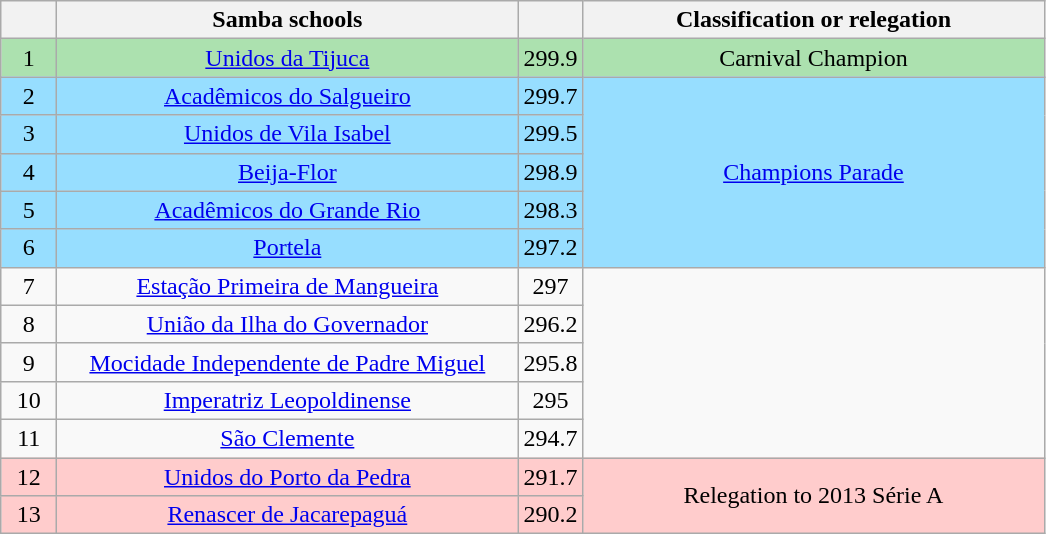<table class="wikitable">
<tr>
<th width="30"></th>
<th width="300">Samba schools</th>
<th width="20"></th>
<th width="300">Classification or relegation</th>
</tr>
<tr align="center">
<td bgcolor=ACE1AF>1</td>
<td bgcolor=ACE1AF><a href='#'>Unidos da Tijuca</a></td>
<td bgcolor="ACE1AF">299.9</td>
<td bgcolor=ACE1AF>Carnival Champion</td>
</tr>
<tr align="center">
<td bgcolor=97DEFF>2</td>
<td bgcolor=97DEFF><a href='#'>Acadêmicos do Salgueiro</a></td>
<td bgcolor="97DEFF">299.7</td>
<td rowspan="5" bgcolor=97DEFF><a href='#'><span>Champions Parade</span></a></td>
</tr>
<tr align="center">
<td bgcolor=97DEFF>3</td>
<td bgcolor=97DEFF><a href='#'>Unidos de Vila Isabel</a></td>
<td bgcolor="97DEFF">299.5</td>
</tr>
<tr align="center">
<td bgcolor=97DEFF>4</td>
<td bgcolor=97DEFF><a href='#'>Beija-Flor</a></td>
<td bgcolor="97DEFF">298.9</td>
</tr>
<tr align="center">
<td bgcolor=97DEFF>5</td>
<td bgcolor=97DEFF><a href='#'>Acadêmicos do Grande Rio</a></td>
<td bgcolor="97DEFF">298.3</td>
</tr>
<tr align="center">
<td bgcolor=97DEFF>6</td>
<td bgcolor=97DEFF><a href='#'>Portela</a></td>
<td bgcolor="97DEFF">297.2</td>
</tr>
<tr align="center">
<td>7</td>
<td><a href='#'>Estação Primeira de Mangueira</a></td>
<td>297</td>
<td rowspan="5"></td>
</tr>
<tr align="center">
<td>8</td>
<td><a href='#'>União da Ilha do Governador</a></td>
<td>296.2</td>
</tr>
<tr align="center">
<td>9</td>
<td><a href='#'>Mocidade Independente de Padre Miguel</a></td>
<td>295.8</td>
</tr>
<tr align="center">
<td>10</td>
<td><a href='#'>Imperatriz Leopoldinense</a></td>
<td>295</td>
</tr>
<tr align="center">
<td>11</td>
<td><a href='#'>São Clemente</a></td>
<td>294.7</td>
</tr>
<tr align="center">
<td bgcolor=FFCCCC>12</td>
<td bgcolor=FFCCCC><a href='#'>Unidos do Porto da Pedra</a></td>
<td bgcolor="FFCCCC">291.7</td>
<td rowspan="2" bgcolor=FFCCCC><span>Relegation to 2013 Série A</span></td>
</tr>
<tr align="center">
<td bgcolor=FFCCCC>13</td>
<td bgcolor=FFCCCC><a href='#'>Renascer de Jacarepaguá</a></td>
<td bgcolor="FFCCCC">290.2</td>
</tr>
</table>
